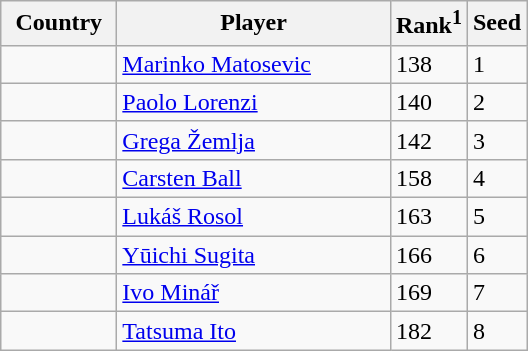<table class="sortable wikitable">
<tr>
<th width="70">Country</th>
<th width="175">Player</th>
<th>Rank<sup>1</sup></th>
<th>Seed</th>
</tr>
<tr>
<td></td>
<td><a href='#'>Marinko Matosevic</a></td>
<td>138</td>
<td>1</td>
</tr>
<tr>
<td></td>
<td><a href='#'>Paolo Lorenzi</a></td>
<td>140</td>
<td>2</td>
</tr>
<tr>
<td></td>
<td><a href='#'>Grega Žemlja</a></td>
<td>142</td>
<td>3</td>
</tr>
<tr>
<td></td>
<td><a href='#'>Carsten Ball</a></td>
<td>158</td>
<td>4</td>
</tr>
<tr>
<td></td>
<td><a href='#'>Lukáš Rosol</a></td>
<td>163</td>
<td>5</td>
</tr>
<tr>
<td></td>
<td><a href='#'>Yūichi Sugita</a></td>
<td>166</td>
<td>6</td>
</tr>
<tr>
<td></td>
<td><a href='#'>Ivo Minář</a></td>
<td>169</td>
<td>7</td>
</tr>
<tr>
<td></td>
<td><a href='#'>Tatsuma Ito</a></td>
<td>182</td>
<td>8</td>
</tr>
</table>
